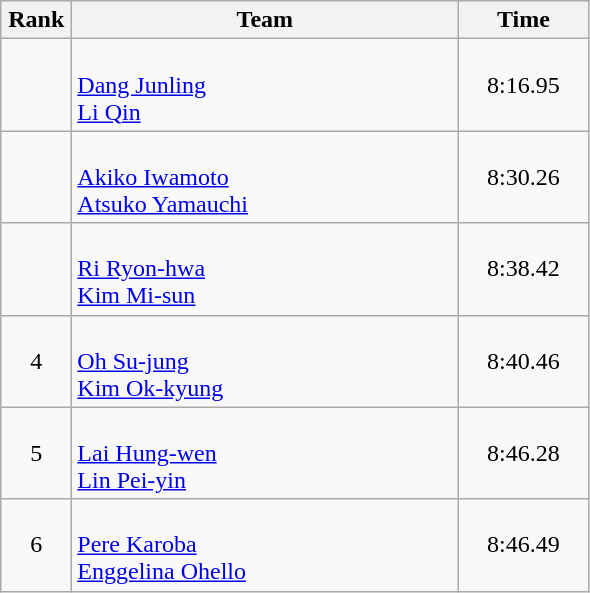<table class=wikitable style="text-align:center">
<tr>
<th width=40>Rank</th>
<th width=250>Team</th>
<th width=80>Time</th>
</tr>
<tr>
<td></td>
<td align=left><br><a href='#'>Dang Junling</a><br><a href='#'>Li Qin</a></td>
<td>8:16.95</td>
</tr>
<tr>
<td></td>
<td align=left><br><a href='#'>Akiko Iwamoto</a><br><a href='#'>Atsuko Yamauchi</a></td>
<td>8:30.26</td>
</tr>
<tr>
<td></td>
<td align=left><br><a href='#'>Ri Ryon-hwa</a><br><a href='#'>Kim Mi-sun</a></td>
<td>8:38.42</td>
</tr>
<tr>
<td>4</td>
<td align=left><br><a href='#'>Oh Su-jung</a><br><a href='#'>Kim Ok-kyung</a></td>
<td>8:40.46</td>
</tr>
<tr>
<td>5</td>
<td align=left><br><a href='#'>Lai Hung-wen</a><br><a href='#'>Lin Pei-yin</a></td>
<td>8:46.28</td>
</tr>
<tr>
<td>6</td>
<td align=left><br><a href='#'>Pere Karoba</a><br><a href='#'>Enggelina Ohello</a></td>
<td>8:46.49</td>
</tr>
</table>
